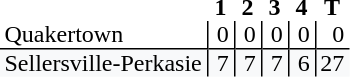<table style="border-collapse: collapse;">
<tr>
<th style="text-align: left;"></th>
<th style="text-align: center; padding: 0px 3px 0px 3px; width:12px;">1</th>
<th style="text-align: center; padding: 0px 3px 0px 3px; width:12px;">2</th>
<th style="text-align: center; padding: 0px 3px 0px 3px; width:12px;">3</th>
<th style="text-align: center; padding: 0px 3px 0px 3px; width:12px;">4</th>
<th style="text-align: center; padding: 0px 3px 0px 3px; width:12px;">T</th>
</tr>
<tr>
<td style="text-align: left; border-bottom: 1px solid black; padding: 0px 3px 0px 3px;">Quakertown</td>
<td style="border-left: 1px solid black; border-bottom: 1px solid black; text-align: right; padding: 0px 3px 0px 3px;">0</td>
<td style="border-left: 1px solid black; border-bottom: 1px solid black; text-align: right; padding: 0px 3px 0px 3px;">0</td>
<td style="border-left: 1px solid black; border-bottom: 1px solid black; text-align: right; padding: 0px 3px 0px 3px;">0</td>
<td style="border-left: 1px solid black; border-bottom: 1px solid black; text-align: right; padding: 0px 3px 0px 3px;">0</td>
<td style="border-left: 1px solid black; border-bottom: 1px solid black; text-align: right; padding: 0px 3px 0px 3px;">0</td>
</tr>
<tr>
<td style="background: #f8f9fa; text-align: left; padding: 0px 3px 0px 3px;">Sellersville-Perkasie</td>
<td style="background: #f8f9fa; border-left: 1px solid black; text-align: right; padding: 0px 3px 0px 3px;">7</td>
<td style="background: #f8f9fa; border-left: 1px solid black; text-align: right; padding: 0px 3px 0px 3px;">7</td>
<td style="background: #f8f9fa; border-left: 1px solid black; text-align: right; padding: 0px 3px 0px 3px;">7</td>
<td style="background: #f8f9fa; border-left: 1px solid black; text-align: right; padding: 0px 3px 0px 3px;">6</td>
<td style="background: #f8f9fa; border-left: 1px solid black; text-align: right; padding: 0px 3px 0px 3px;">27</td>
</tr>
</table>
